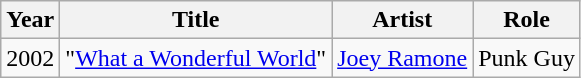<table class="wikitable sortable">
<tr>
<th>Year</th>
<th>Title</th>
<th>Artist</th>
<th>Role</th>
</tr>
<tr>
<td>2002</td>
<td>"<a href='#'>What a Wonderful World</a>"</td>
<td><a href='#'>Joey Ramone</a></td>
<td>Punk Guy</td>
</tr>
</table>
